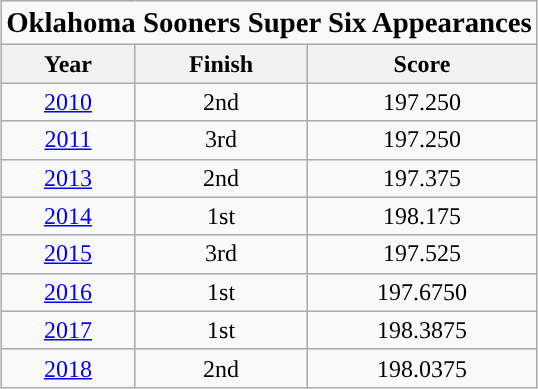<table style="margin: 1em auto 1em auto" class="wikitable">
<tr>
<td colspan=3 align=center "bgcolor=white"><big><span><strong>Oklahoma Sooners Super Six Appearances</strong></span></big></td>
</tr>
<tr align="center" valign="top">
<th>Year</th>
<th>Finish</th>
<th>Score</th>
</tr>
<tr align="center" valign="top">
<td><a href='#'>2010</a></td>
<td>2nd</td>
<td>197.250</td>
</tr>
<tr align="center" valign="top">
<td><a href='#'>2011</a></td>
<td>3rd</td>
<td>197.250</td>
</tr>
<tr align="center" valign="top">
<td><a href='#'>2013</a></td>
<td>2nd</td>
<td>197.375</td>
</tr>
<tr align="center" valign="top">
<td><a href='#'>2014</a></td>
<td>1st</td>
<td>198.175</td>
</tr>
<tr align="center" valign="top">
<td><a href='#'>2015</a></td>
<td>3rd</td>
<td>197.525</td>
</tr>
<tr align="center" valign="top">
<td><a href='#'>2016</a></td>
<td>1st</td>
<td>197.6750</td>
</tr>
<tr align="center" valign="top">
<td><a href='#'>2017</a></td>
<td>1st</td>
<td>198.3875</td>
</tr>
<tr align="center" valign="top">
<td><a href='#'>2018</a></td>
<td>2nd</td>
<td>198.0375</td>
</tr>
</table>
